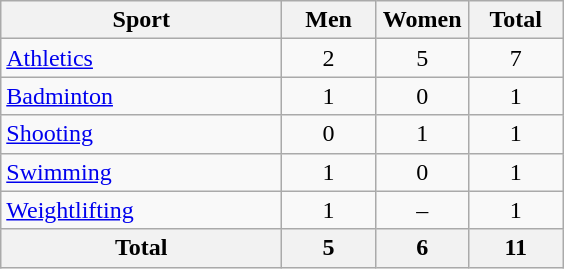<table class="wikitable sortable" style="text-align:center;">
<tr>
<th width=180>Sport</th>
<th width=55>Men</th>
<th width=55>Women</th>
<th width=55>Total</th>
</tr>
<tr>
<td align=left><a href='#'>Athletics</a></td>
<td>2</td>
<td>5</td>
<td>7</td>
</tr>
<tr>
<td align=left><a href='#'>Badminton</a></td>
<td>1</td>
<td>0</td>
<td>1</td>
</tr>
<tr>
<td align=left><a href='#'>Shooting</a></td>
<td>0</td>
<td>1</td>
<td>1</td>
</tr>
<tr>
<td align=left><a href='#'>Swimming</a></td>
<td>1</td>
<td>0</td>
<td>1</td>
</tr>
<tr>
<td align=left><a href='#'>Weightlifting</a></td>
<td>1</td>
<td>–</td>
<td>1</td>
</tr>
<tr>
<th>Total</th>
<th>5</th>
<th>6</th>
<th>11</th>
</tr>
</table>
